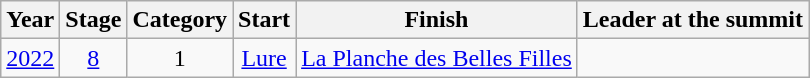<table class="wikitable" style="text-align: center;">
<tr>
<th>Year</th>
<th>Stage</th>
<th>Category</th>
<th>Start</th>
<th>Finish</th>
<th>Leader at the summit</th>
</tr>
<tr>
<td><a href='#'>2022</a></td>
<td><a href='#'>8</a></td>
<td>1</td>
<td><a href='#'>Lure</a></td>
<td><a href='#'>La Planche des Belles Filles</a></td>
<td align=left></td>
</tr>
</table>
